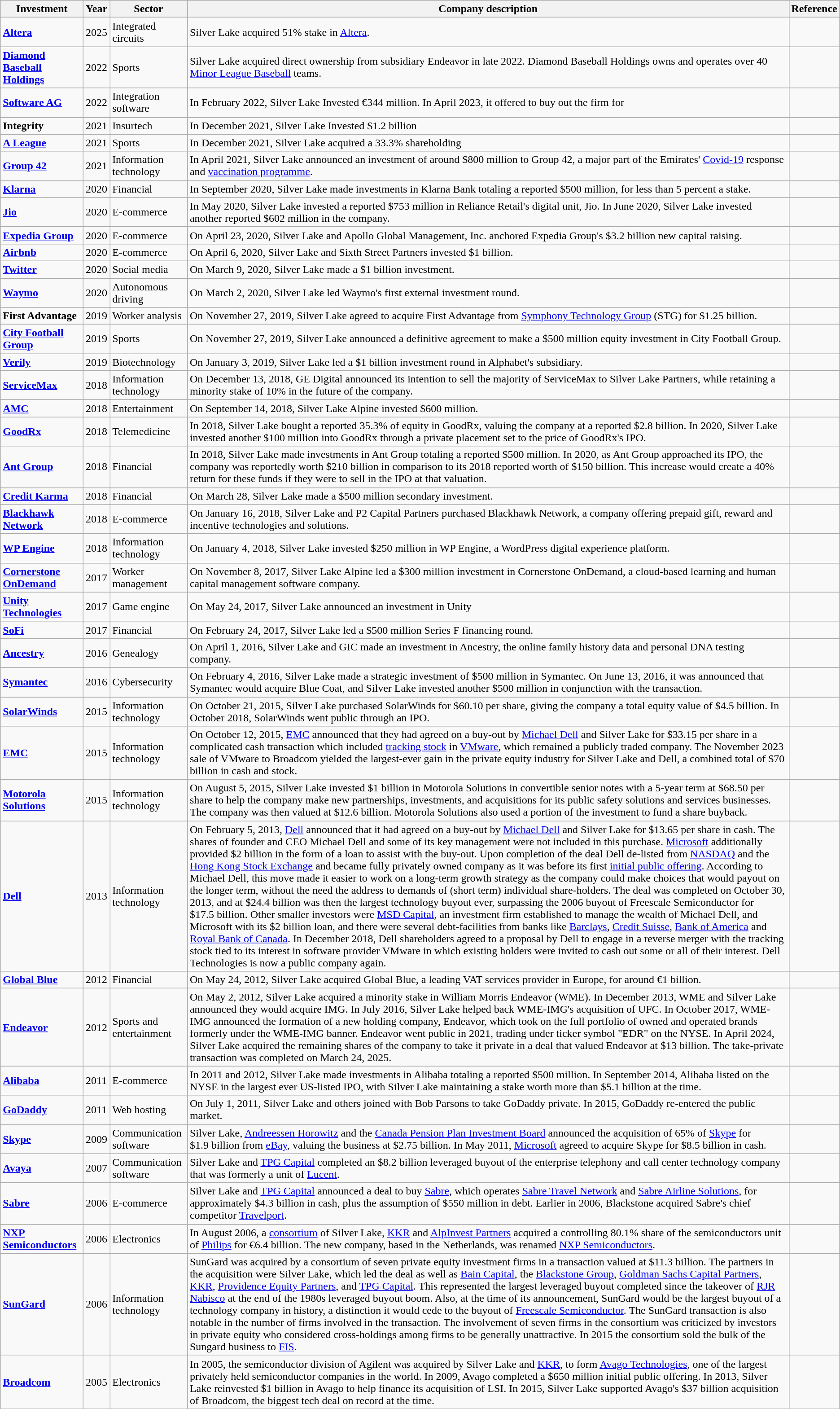<table class = "wikitable sortable">
<tr>
<th>Investment</th>
<th>Year</th>
<th>Sector</th>
<th>Company description</th>
<th>Reference</th>
</tr>
<tr>
<td><strong><a href='#'>Altera</a></strong></td>
<td>2025</td>
<td>Integrated circuits</td>
<td>Silver Lake acquired 51% stake in <a href='#'>Altera</a>.</td>
<td></td>
</tr>
<tr>
<td><strong><a href='#'>Diamond Baseball Holdings</a></strong></td>
<td>2022</td>
<td>Sports</td>
<td>Silver Lake acquired direct ownership from subsidiary Endeavor in late 2022. Diamond Baseball Holdings owns and operates over 40 <a href='#'>Minor League Baseball</a> teams.</td>
<td></td>
</tr>
<tr>
<td><strong><a href='#'>Software AG</a></strong></td>
<td>2022</td>
<td>Integration software</td>
<td>In February 2022, Silver Lake Invested €344 million. In April 2023, it offered to buy out the firm for </td>
<td></td>
</tr>
<tr>
<td><strong>Integrity</strong></td>
<td>2021</td>
<td>Insurtech</td>
<td>In December 2021, Silver Lake Invested $1.2 billion</td>
<td></td>
</tr>
<tr>
<td><strong><a href='#'>A League</a></strong></td>
<td>2021</td>
<td>Sports</td>
<td>In December 2021, Silver Lake acquired a 33.3% shareholding</td>
<td></td>
</tr>
<tr>
<td><strong><a href='#'>Group 42</a></strong></td>
<td>2021</td>
<td>Information technology</td>
<td>In April 2021, Silver Lake announced an investment of around $800 million to Group 42, a major part of the Emirates' <a href='#'>Covid-19</a> response and <a href='#'>vaccination programme</a>.</td>
<td></td>
</tr>
<tr>
<td><strong><a href='#'>Klarna</a></strong></td>
<td>2020</td>
<td>Financial</td>
<td>In September 2020, Silver Lake made investments in Klarna Bank totaling a reported $500 million, for less than 5 percent a stake.</td>
<td></td>
</tr>
<tr>
<td><strong><a href='#'>Jio</a></strong></td>
<td>2020</td></td>
<td>E-commerce</td>
<td>In May 2020, Silver Lake invested a reported $753 million in Reliance Retail's digital unit, Jio. In June 2020, Silver Lake invested another reported $602 million in the company.</td>
<td></td>
</tr>
<tr>
<td><strong><a href='#'>Expedia Group</a></strong></td>
<td>2020</td>
<td>E-commerce</td>
<td>On April 23, 2020, Silver Lake and Apollo Global Management, Inc. anchored Expedia Group's $3.2 billion new capital raising.</td>
<td></td>
</tr>
<tr>
<td><strong><a href='#'>Airbnb</a></strong></td>
<td>2020</td>
<td>E-commerce</td>
<td>On April 6, 2020, Silver Lake and Sixth Street Partners invested $1 billion.</td>
<td></td>
</tr>
<tr>
<td><strong><a href='#'>Twitter</a></strong></td>
<td>2020</td>
<td>Social media</td>
<td>On March 9, 2020, Silver Lake made a $1 billion investment.</td>
<td></td>
</tr>
<tr>
<td><strong><a href='#'>Waymo</a></strong></td>
<td>2020</td>
<td>Autonomous driving</td>
<td>On March 2, 2020, Silver Lake led Waymo's first external investment round.</td>
<td></td>
</tr>
<tr>
<td><strong>First Advantage</strong></td>
<td>2019</td>
<td>Worker analysis</td>
<td>On November 27, 2019, Silver Lake agreed to acquire First Advantage from <a href='#'>Symphony Technology Group</a> (STG) for $1.25 billion.</td>
<td></td>
</tr>
<tr>
<td><strong><a href='#'>City Football Group</a></strong></td>
<td>2019</td>
<td>Sports</td>
<td>On November 27, 2019, Silver Lake announced a definitive agreement to make a $500 million equity investment in City Football Group.</td>
<td></td>
</tr>
<tr>
<td><strong><a href='#'>Verily</a></strong></td>
<td>2019</td>
<td>Biotechnology</td>
<td>On January 3, 2019, Silver Lake led a $1 billion investment round in Alphabet's subsidiary.</td>
<td></td>
</tr>
<tr>
<td><strong><a href='#'>ServiceMax</a></strong></td>
<td>2018</td>
<td>Information technology</td>
<td>On December 13, 2018, GE Digital announced its intention to sell the majority of ServiceMax to Silver Lake Partners, while retaining a minority stake of 10% in the future of the company.</td>
<td></td>
</tr>
<tr>
<td><strong><a href='#'>AMC</a></strong></td>
<td>2018</td>
<td>Entertainment</td>
<td>On September 14, 2018, Silver Lake Alpine invested $600 million.</td>
<td></td>
</tr>
<tr>
<td><strong><a href='#'>GoodRx</a></strong></td>
<td>2018</td>
<td>Telemedicine</td>
<td>In 2018, Silver Lake bought a reported 35.3% of equity in GoodRx, valuing the company at a reported $2.8 billion. In 2020, Silver Lake invested another  $100 million into GoodRx through a private placement set to the price of GoodRx's IPO.</td>
<td></td>
</tr>
<tr>
<td><strong><a href='#'>Ant Group</a></strong></td>
<td>2018</td>
<td>Financial</td>
<td>In 2018, Silver Lake made investments in Ant Group totaling a reported $500 million. In 2020, as Ant Group approached its IPO, the company was reportedly worth $210 billion in comparison to its 2018 reported worth of $150 billion. This increase would create a 40% return for these funds if they were to sell in the IPO at that valuation.</td>
<td></td>
</tr>
<tr>
<td><strong><a href='#'>Credit Karma</a></strong></td>
<td>2018</td>
<td>Financial</td>
<td>On March 28, Silver Lake made a $500 million secondary investment.</td>
<td></td>
</tr>
<tr>
<td><strong><a href='#'>Blackhawk Network</a></strong></td>
<td>2018</td>
<td>E-commerce</td>
<td>On January 16, 2018, Silver Lake and P2 Capital Partners purchased Blackhawk Network, a company offering prepaid gift, reward and incentive technologies and solutions.</td>
<td></td>
</tr>
<tr>
<td><strong><a href='#'>WP Engine</a></strong></td>
<td>2018</td>
<td>Information technology</td>
<td>On January 4, 2018, Silver Lake invested $250 million in WP Engine, a WordPress digital experience platform.</td>
<td></td>
</tr>
<tr>
<td><strong><a href='#'>Cornerstone OnDemand</a></strong></td>
<td>2017</td>
<td>Worker management</td>
<td>On November 8, 2017, Silver Lake Alpine led a $300 million investment in Cornerstone OnDemand, a cloud-based learning and human capital management software company.</td>
<td></td>
</tr>
<tr>
<td><strong><a href='#'>Unity Technologies</a></strong></td>
<td>2017</td>
<td>Game engine</td>
<td>On May 24, 2017, Silver Lake announced an investment in Unity</td>
<td></td>
</tr>
<tr>
<td><strong><a href='#'>SoFi</a></strong></td>
<td>2017</td>
<td>Financial</td>
<td>On February 24, 2017, Silver Lake led a $500 million Series F financing round.</td>
<td></td>
</tr>
<tr>
<td><strong><a href='#'>Ancestry</a></strong></td>
<td>2016</td>
<td>Genealogy</td>
<td>On April 1, 2016, Silver Lake and GIC made an investment in Ancestry, the online family history data and personal DNA testing company.</td>
<td></td>
</tr>
<tr>
<td><strong><a href='#'>Symantec</a></strong></td>
<td>2016</td>
<td>Cybersecurity</td>
<td>On February 4, 2016, Silver Lake made a strategic investment of $500 million in Symantec. On June 13, 2016, it was announced that Symantec would acquire Blue Coat, and Silver Lake invested another $500 million in conjunction with the transaction.</td>
<td></td>
</tr>
<tr>
<td><strong><a href='#'>SolarWinds</a></strong></td>
<td>2015</td>
<td>Information technology</td>
<td>On October 21, 2015, Silver Lake purchased SolarWinds for $60.10 per share, giving the company a total equity value of $4.5 billion. In October 2018, SolarWinds went public through an IPO.</td>
<td></td>
</tr>
<tr>
<td><strong><a href='#'>EMC</a></strong></td>
<td>2015</td>
<td>Information technology</td>
<td>On October 12, 2015, <a href='#'>EMC</a> announced that they had agreed on a buy-out by <a href='#'>Michael Dell</a> and Silver Lake for $33.15 per share in a complicated cash transaction which included <a href='#'>tracking stock</a> in <a href='#'>VMware</a>, which remained a publicly traded company. The November 2023 sale of VMware to Broadcom yielded the largest-ever gain in the private equity industry for Silver Lake and Dell, a combined total of $70 billion in cash and stock.</td>
<td></td>
</tr>
<tr>
<td><strong><a href='#'>Motorola Solutions</a></strong></td>
<td>2015</td>
<td>Information technology</td>
<td>On August 5, 2015, Silver Lake invested $1 billion in Motorola Solutions in convertible senior notes with a 5-year term at $68.50 per share to help the company make new partnerships, investments, and acquisitions for its public safety solutions and services businesses. The company was then valued at $12.6 billion. Motorola Solutions also used a portion of the investment to fund a share buyback.</td>
<td></td>
</tr>
<tr>
<td><strong><a href='#'>Dell</a></strong></td>
<td>2013</td>
<td>Information technology</td>
<td>On February 5, 2013, <a href='#'>Dell</a> announced that it had agreed on a buy-out by <a href='#'>Michael Dell</a> and Silver Lake for $13.65 per share in cash. The shares of founder and CEO Michael Dell and some of its key management were not included in this purchase. <a href='#'>Microsoft</a> additionally provided $2 billion in the form of a loan to assist with the buy-out. Upon completion of the deal Dell de-listed from <a href='#'>NASDAQ</a> and the <a href='#'>Hong Kong Stock Exchange</a> and became fully privately owned company as it was before its first <a href='#'>initial public offering</a>. According to Michael Dell, this move made it easier to work on a long-term growth strategy as the company could make choices that would payout on the longer term, without the need the address to demands of (short term) individual share-holders. The deal was completed on October 30, 2013, and at $24.4 billion was then the largest technology buyout ever, surpassing the 2006 buyout of Freescale Semiconductor for $17.5 billion.  Other smaller investors were <a href='#'>MSD Capital</a>, an investment firm established to manage the wealth of Michael Dell, and Microsoft with its $2 billion loan, and there were several debt-facilities from banks like <a href='#'>Barclays</a>, <a href='#'>Credit Suisse</a>, <a href='#'>Bank of America</a> and <a href='#'>Royal Bank of Canada</a>. In December 2018, Dell shareholders agreed to a proposal by Dell to engage in a reverse merger with the tracking stock tied to its interest in software provider VMware in which existing holders were invited to cash out some or all of their interest. Dell Technologies is now a public company again.</td>
</tr>
<tr>
<td><strong><a href='#'>Global Blue</a></strong></td>
<td>2012</td>
<td>Financial</td>
<td>On May 24, 2012, Silver Lake acquired Global Blue, a leading VAT services provider in Europe, for around €1 billion.</td>
<td></td>
</tr>
<tr>
<td><strong><a href='#'>Endeavor</a></strong></td>
<td>2012</td>
<td>Sports and entertainment</td>
<td>On May 2, 2012, Silver Lake acquired a minority stake in William Morris Endeavor (WME). In December 2013, WME and Silver Lake announced they would acquire IMG. In July 2016, Silver Lake helped back WME-IMG's acquisition of UFC. In October 2017, WME-IMG announced the formation of a new holding company, Endeavor, which took on the full portfolio of owned and operated brands formerly under the WME-IMG banner. Endeavor went public in 2021, trading under ticker symbol "EDR" on the NYSE. In April 2024, Silver Lake acquired the remaining shares of the company to take it private in a deal that valued Endeavor at $13 billion. The take-private transaction was completed on March 24, 2025.</td>
<td></td>
</tr>
<tr>
<td><strong><a href='#'>Alibaba</a></strong></td>
<td>2011</td>
<td>E-commerce</td>
<td>In 2011 and 2012, Silver Lake made investments in Alibaba totaling a reported $500 million. In September 2014, Alibaba listed on the NYSE in the largest ever US-listed IPO, with Silver Lake maintaining a stake worth more than $5.1 billion at the time.</td>
<td></td>
</tr>
<tr>
<td><strong><a href='#'>GoDaddy</a></strong></td>
<td>2011</td>
<td>Web hosting</td>
<td>On July 1, 2011, Silver Lake and others joined with Bob Parsons to take GoDaddy private. In 2015, GoDaddy re-entered the public market.</td>
<td></td>
</tr>
<tr>
<td><strong><a href='#'>Skype</a></strong></td>
<td>2009</td>
<td>Communication software</td>
<td>Silver Lake, <a href='#'>Andreessen Horowitz</a> and the <a href='#'>Canada Pension Plan Investment Board</a> announced the acquisition of 65% of <a href='#'>Skype</a> for $1.9 billion from <a href='#'>eBay</a>, valuing the business at $2.75 billion.  In May 2011, <a href='#'>Microsoft</a> agreed to acquire Skype for $8.5 billion in cash.</td>
<td></td>
</tr>
<tr>
<td><strong><a href='#'>Avaya</a></strong></td>
<td>2007</td>
<td>Communication software</td>
<td>Silver Lake and <a href='#'>TPG Capital</a> completed an $8.2 billion leveraged buyout of the enterprise telephony and call center technology company that was formerly a unit of <a href='#'>Lucent</a>.</td>
<td></td>
</tr>
<tr>
<td><strong><a href='#'>Sabre</a></strong></td>
<td>2006</td>
<td>E-commerce</td>
<td>Silver Lake and <a href='#'>TPG Capital</a> announced a deal to buy <a href='#'>Sabre</a>, which operates <a href='#'>Sabre Travel Network</a> and <a href='#'>Sabre Airline Solutions</a>, for approximately $4.3 billion in cash, plus the assumption of $550 million in debt.  Earlier in 2006, Blackstone acquired Sabre's chief competitor <a href='#'>Travelport</a>.</td>
<td></td>
</tr>
<tr>
<td><strong><a href='#'>NXP Semiconductors</a></strong></td>
<td>2006</td>
<td>Electronics</td>
<td>In August 2006, a <a href='#'>consortium</a> of Silver Lake, <a href='#'>KKR</a> and <a href='#'>AlpInvest Partners</a> acquired a controlling 80.1% share of the semiconductors unit of <a href='#'>Philips</a> for €6.4 billion.  The new company, based in the Netherlands, was renamed <a href='#'>NXP Semiconductors</a>.</td>
<td></td>
</tr>
<tr>
<td><strong><a href='#'>SunGard</a></strong></td>
<td>2006</td>
<td>Information technology</td>
<td>SunGard was acquired by a consortium of seven private equity investment firms in a transaction valued at $11.3 billion. The partners in the acquisition were Silver Lake, which led the deal as well as <a href='#'>Bain Capital</a>, the <a href='#'>Blackstone Group</a>, <a href='#'>Goldman Sachs Capital Partners</a>, <a href='#'>KKR</a>, <a href='#'>Providence Equity Partners</a>, and <a href='#'>TPG Capital</a>. This represented the largest leveraged buyout completed since the takeover of <a href='#'>RJR Nabisco</a> at the end of the 1980s leveraged buyout boom. Also, at the time of its announcement, SunGard would be the largest buyout of a technology company in history, a distinction it would cede to the buyout of <a href='#'>Freescale Semiconductor</a>. The SunGard transaction is also notable in the number of firms involved in the transaction. The involvement of seven firms in the consortium was criticized by investors in private equity who considered cross-holdings among firms to be generally unattractive. In 2015 the consortium sold the bulk of the Sungard business to <a href='#'>FIS</a>.</td>
<td></td>
</tr>
<tr>
<td><strong><a href='#'>Broadcom</a></strong></td>
<td>2005</td>
<td>Electronics</td>
<td>In 2005, the semiconductor division of Agilent was acquired by Silver Lake and <a href='#'>KKR</a>, to form <a href='#'>Avago Technologies</a>, one of the largest privately held semiconductor companies in the world. In 2009, Avago completed a $650 million initial public offering. In 2013, Silver Lake reinvested $1 billion in Avago to help finance its acquisition of LSI. In 2015, Silver Lake supported Avago's $37 billion acquisition of Broadcom, the biggest tech deal on record at the time.</td>
<td><br></td>
</tr>
</table>
